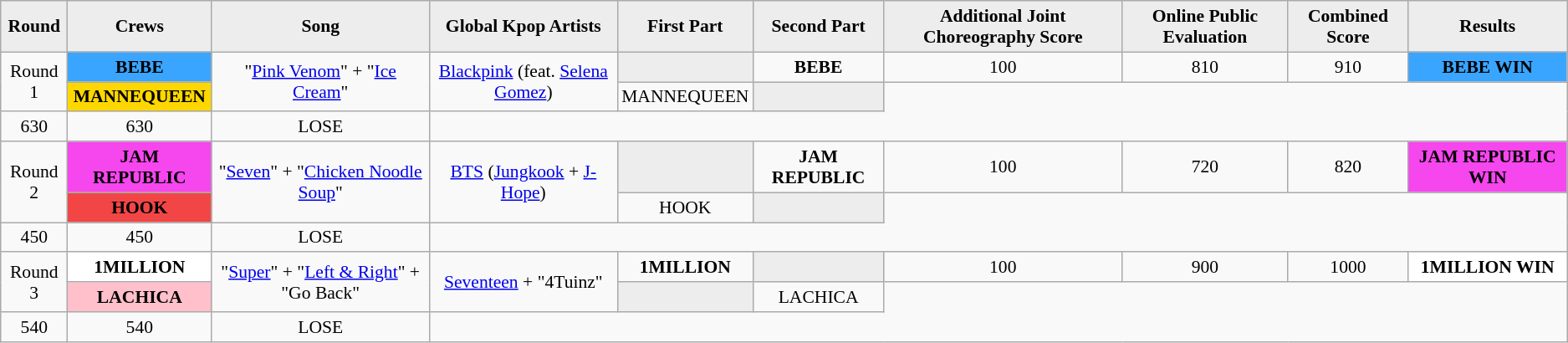<table class="wikitable sortable" style="text-align:center; font-size:90%">
<tr>
<th style="background:#EDEDED">Round</th>
<th style="background:#EDEDED">Crews</th>
<th style="background:#EDEDED">Song</th>
<th style="background:#EDEDED">Global Kpop Artists</th>
<th style="background:#EDEDED">First Part</th>
<th style="background:#EDEDED">Second Part</th>
<th style="background:#EDEDED">Additional Joint Choreography Score</th>
<th style="background:#EDEDED">Online Public Evaluation</th>
<th style="background:#EDEDED">Combined Score</th>
<th style="background:#EDEDED">Results</th>
</tr>
<tr>
<td rowspan="2">Round 1</td>
<td style="background:#3AA5FF"><strong>BEBE</strong></td>
<td rowspan="2">"<a href='#'>Pink Venom</a>" + "<a href='#'>Ice Cream</a>"</td>
<td rowspan="2"><a href='#'>Blackpink</a> (feat. <a href='#'>Selena Gomez</a>)</td>
<td style="background:#EDEDED"></td>
<td><strong>BEBE</strong></td>
<td>100</td>
<td>810</td>
<td>910</td>
<td style="background:#3AA5FF"><strong>BEBE WIN</strong></td>
</tr>
<tr>
<td style="background:gold"><strong>MANNEQUEEN</strong></td>
<td>MANNEQUEEN</td>
<td style="background:#EDEDED"></td>
</tr>
<tr>
<td>630</td>
<td>630</td>
<td>LOSE</td>
</tr>
<tr>
<td rowspan="2">Round 2</td>
<td style="background:#F646EE"><strong>JAM REPUBLIC</strong></td>
<td rowspan="2">"<a href='#'>Seven</a>" + "<a href='#'>Chicken Noodle Soup</a>"</td>
<td rowspan="2"><a href='#'>BTS</a> (<a href='#'>Jungkook</a> + <a href='#'>J-Hope</a>)</td>
<td style="background:#EDEDED"></td>
<td><strong>JAM REPUBLIC</strong> </td>
<td>100</td>
<td>720</td>
<td>820</td>
<td style="background:#F646EE"><strong>JAM REPUBLIC WIN</strong></td>
</tr>
<tr>
<td style="background:#F24646"><strong>HOOK</strong></td>
<td>HOOK</td>
<td style="background:#EDEDED"></td>
</tr>
<tr>
<td>450</td>
<td>450</td>
<td>LOSE</td>
</tr>
<tr>
<td rowspan="2">Round 3</td>
<td style="background:white"><strong>1MILLION</strong></td>
<td rowspan="2">"<a href='#'>Super</a>" + "<a href='#'>Left & Right</a>" + "Go Back"</td>
<td rowspan="2"><a href='#'>Seventeen</a> + "4Tuinz"</td>
<td><strong>1MILLION</strong></td>
<td style="background:#EDEDED"></td>
<td>100</td>
<td>900</td>
<td>1000</td>
<td style="background:white"><strong>1MILLION WIN</strong></td>
</tr>
<tr>
<td style="background:pink"><strong>LACHICA</strong></td>
<td style="background:#EDEDED"></td>
<td>LACHICA</td>
</tr>
<tr>
<td>540</td>
<td>540</td>
<td>LOSE</td>
</tr>
</table>
